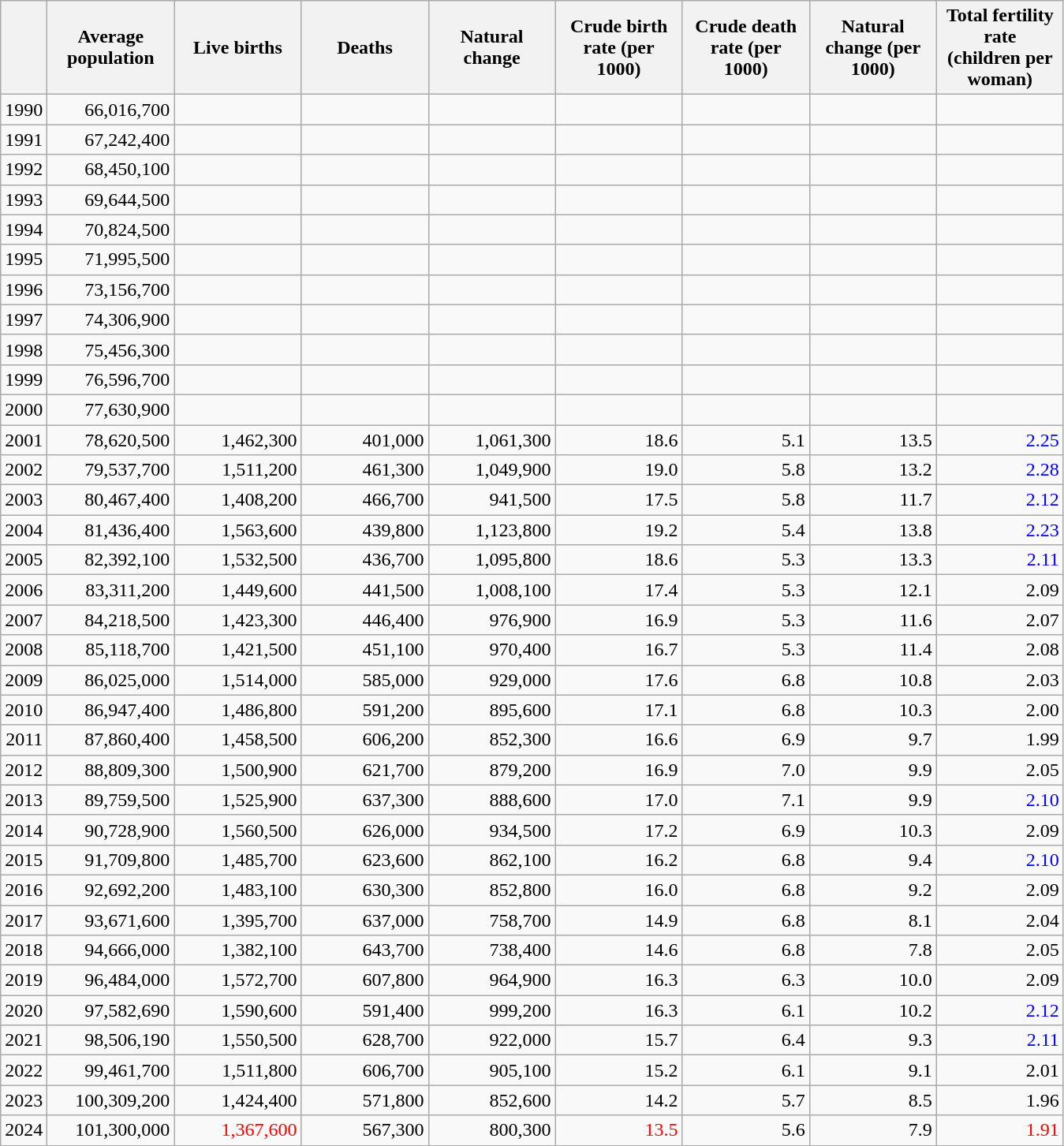<table class="wikitable sortable" style="text-align: right; vertical-align:middle">
<tr style="font-weight:bold; text-align:center">
<th></th>
<th width="100">Average population</th>
<th width="100">Live births</th>
<th width="100">Deaths</th>
<th width="100">Natural change</th>
<th width="100">Crude birth rate (per 1000)</th>
<th width="100">Crude death rate (per 1000)</th>
<th width="100">Natural change (per 1000)</th>
<th width="100">Total fertility rate<br>(children per woman)</th>
</tr>
<tr>
<td>1990</td>
<td>66,016,700</td>
<td></td>
<td></td>
<td></td>
<td></td>
<td></td>
<td></td>
<td></td>
</tr>
<tr>
<td>1991</td>
<td>67,242,400</td>
<td></td>
<td></td>
<td></td>
<td></td>
<td></td>
<td></td>
<td></td>
</tr>
<tr>
<td>1992</td>
<td>68,450,100</td>
<td></td>
<td></td>
<td></td>
<td></td>
<td></td>
<td></td>
<td></td>
</tr>
<tr>
<td>1993</td>
<td>69,644,500</td>
<td></td>
<td></td>
<td></td>
<td></td>
<td></td>
<td></td>
<td></td>
</tr>
<tr>
<td>1994</td>
<td>70,824,500</td>
<td></td>
<td></td>
<td></td>
<td></td>
<td></td>
<td></td>
<td></td>
</tr>
<tr>
<td>1995</td>
<td>71,995,500</td>
<td></td>
<td></td>
<td></td>
<td></td>
<td></td>
<td></td>
<td></td>
</tr>
<tr>
<td>1996</td>
<td>73,156,700</td>
<td></td>
<td></td>
<td></td>
<td></td>
<td></td>
<td></td>
<td></td>
</tr>
<tr>
<td>1997</td>
<td>74,306,900</td>
<td></td>
<td></td>
<td></td>
<td></td>
<td></td>
<td></td>
<td></td>
</tr>
<tr>
<td>1998</td>
<td>75,456,300</td>
<td></td>
<td></td>
<td></td>
<td></td>
<td></td>
<td></td>
<td></td>
</tr>
<tr>
<td>1999</td>
<td>76,596,700</td>
<td></td>
<td></td>
<td></td>
<td></td>
<td></td>
<td></td>
<td></td>
</tr>
<tr>
<td>2000</td>
<td>77,630,900</td>
<td></td>
<td></td>
<td></td>
<td></td>
<td></td>
<td></td>
<td></td>
</tr>
<tr>
<td>2001</td>
<td>78,620,500</td>
<td>1,462,300</td>
<td>401,000</td>
<td>1,061,300</td>
<td>18.6</td>
<td>5.1</td>
<td>13.5</td>
<td style="color:#00F;">2.25</td>
</tr>
<tr>
<td>2002</td>
<td>79,537,700</td>
<td>1,511,200</td>
<td>461,300</td>
<td>1,049,900</td>
<td>19.0</td>
<td>5.8</td>
<td>13.2</td>
<td style="color:#00F;">2.28</td>
</tr>
<tr>
<td>2003</td>
<td>80,467,400</td>
<td>1,408,200</td>
<td>466,700</td>
<td>941,500</td>
<td>17.5</td>
<td>5.8</td>
<td>11.7</td>
<td style="color:#00F;">2.12</td>
</tr>
<tr>
<td>2004</td>
<td>81,436,400</td>
<td>1,563,600</td>
<td>439,800</td>
<td>1,123,800</td>
<td>19.2</td>
<td>5.4</td>
<td>13.8</td>
<td style="color:#00F;">2.23</td>
</tr>
<tr>
<td>2005</td>
<td>82,392,100</td>
<td>1,532,500</td>
<td>436,700</td>
<td>1,095,800</td>
<td>18.6</td>
<td>5.3</td>
<td>13.3</td>
<td style="color:#00F;">2.11</td>
</tr>
<tr>
<td>2006</td>
<td>83,311,200</td>
<td>1,449,600</td>
<td>441,500</td>
<td>1,008,100</td>
<td>17.4</td>
<td>5.3</td>
<td>12.1</td>
<td>2.09</td>
</tr>
<tr>
<td>2007</td>
<td>84,218,500</td>
<td>1,423,300</td>
<td>446,400</td>
<td>976,900</td>
<td>16.9</td>
<td>5.3</td>
<td>11.6</td>
<td>2.07</td>
</tr>
<tr>
<td>2008</td>
<td>85,118,700</td>
<td>1,421,500</td>
<td>451,100</td>
<td>970,400</td>
<td>16.7</td>
<td>5.3</td>
<td>11.4</td>
<td>2.08</td>
</tr>
<tr>
<td>2009</td>
<td>86,025,000</td>
<td>1,514,000</td>
<td>585,000</td>
<td>929,000</td>
<td>17.6</td>
<td>6.8</td>
<td>10.8</td>
<td>2.03</td>
</tr>
<tr>
<td>2010</td>
<td>86,947,400</td>
<td>1,486,800</td>
<td>591,200</td>
<td>895,600</td>
<td>17.1</td>
<td>6.8</td>
<td>10.3</td>
<td>2.00</td>
</tr>
<tr>
<td>2011</td>
<td>87,860,400</td>
<td>1,458,500</td>
<td>606,200</td>
<td>852,300</td>
<td>16.6</td>
<td>6.9</td>
<td>9.7</td>
<td>1.99</td>
</tr>
<tr>
<td>2012</td>
<td>88,809,300</td>
<td>1,500,900</td>
<td>621,700</td>
<td>879,200</td>
<td>16.9</td>
<td>7.0</td>
<td>9.9</td>
<td>2.05</td>
</tr>
<tr>
<td>2013</td>
<td>89,759,500</td>
<td>1,525,900</td>
<td>637,300</td>
<td>888,600</td>
<td>17.0</td>
<td>7.1</td>
<td>9.9</td>
<td style="color:#00F;">2.10</td>
</tr>
<tr>
<td>2014</td>
<td>90,728,900</td>
<td>1,560,500</td>
<td>626,000</td>
<td>934,500</td>
<td>17.2</td>
<td>6.9</td>
<td>10.3</td>
<td>2.09</td>
</tr>
<tr>
<td>2015</td>
<td>91,709,800</td>
<td>1,485,700</td>
<td>623,600</td>
<td>862,100</td>
<td>16.2</td>
<td>6.8</td>
<td>9.4</td>
<td style="color:#00F;">2.10</td>
</tr>
<tr>
<td>2016</td>
<td>92,692,200</td>
<td>1,483,100</td>
<td>630,300</td>
<td>852,800</td>
<td>16.0</td>
<td>6.8</td>
<td>9.2</td>
<td>2.09</td>
</tr>
<tr>
<td>2017</td>
<td>93,671,600</td>
<td>1,395,700</td>
<td>637,000</td>
<td>758,700</td>
<td>14.9</td>
<td>6.8</td>
<td>8.1</td>
<td>2.04</td>
</tr>
<tr>
<td>2018</td>
<td>94,666,000</td>
<td>1,382,100</td>
<td>643,700</td>
<td>738,400</td>
<td>14.6</td>
<td>6.8</td>
<td>7.8</td>
<td>2.05</td>
</tr>
<tr>
<td>2019</td>
<td>96,484,000</td>
<td>1,572,700</td>
<td>607,800</td>
<td>964,900</td>
<td>16.3</td>
<td>6.3</td>
<td>10.0</td>
<td>2.09</td>
</tr>
<tr>
<td>2020</td>
<td>97,582,690</td>
<td>1,590,600</td>
<td>591,400</td>
<td>999,200</td>
<td>16.3</td>
<td>6.1</td>
<td>10.2</td>
<td style="color:blue;">2.12</td>
</tr>
<tr>
<td>2021</td>
<td>98,506,190</td>
<td>1,550,500</td>
<td>628,700</td>
<td>922,000</td>
<td>15.7</td>
<td>6.4</td>
<td>9.3</td>
<td style="color:blue;">2.11</td>
</tr>
<tr>
<td>2022</td>
<td>99,461,700</td>
<td>1,511,800</td>
<td>606,700</td>
<td>905,100</td>
<td>15.2</td>
<td>6.1</td>
<td>9.1</td>
<td>2.01</td>
</tr>
<tr>
<td>2023</td>
<td>100,309,200</td>
<td>1,424,400</td>
<td>571,800</td>
<td>852,600</td>
<td>14.2</td>
<td>5.7</td>
<td>8.5</td>
<td>1.96</td>
</tr>
<tr>
<td>2024</td>
<td>101,300,000</td>
<td style="color:red;">1,367,600</td>
<td>567,300</td>
<td>800,300</td>
<td style="color:red;">13.5</td>
<td>5.6</td>
<td>7.9</td>
<td style="color:red;">1.91</td>
</tr>
</table>
